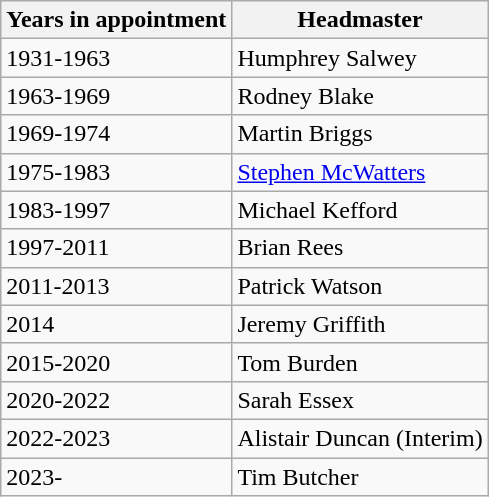<table class="wikitable">
<tr>
<th>Years in appointment</th>
<th>Headmaster</th>
</tr>
<tr>
<td>1931-1963</td>
<td>Humphrey Salwey</td>
</tr>
<tr>
<td>1963-1969</td>
<td>Rodney Blake</td>
</tr>
<tr>
<td>1969-1974</td>
<td>Martin Briggs</td>
</tr>
<tr>
<td>1975-1983</td>
<td><a href='#'>Stephen McWatters</a></td>
</tr>
<tr>
<td>1983-1997</td>
<td>Michael Kefford</td>
</tr>
<tr>
<td>1997-2011</td>
<td>Brian Rees</td>
</tr>
<tr>
<td>2011-2013</td>
<td>Patrick Watson</td>
</tr>
<tr>
<td>2014</td>
<td>Jeremy Griffith</td>
</tr>
<tr>
<td>2015-2020</td>
<td>Tom Burden</td>
</tr>
<tr>
<td>2020-2022</td>
<td>Sarah Essex</td>
</tr>
<tr>
<td>2022-2023</td>
<td>Alistair Duncan (Interim)</td>
</tr>
<tr>
<td>2023-</td>
<td>Tim Butcher</td>
</tr>
</table>
